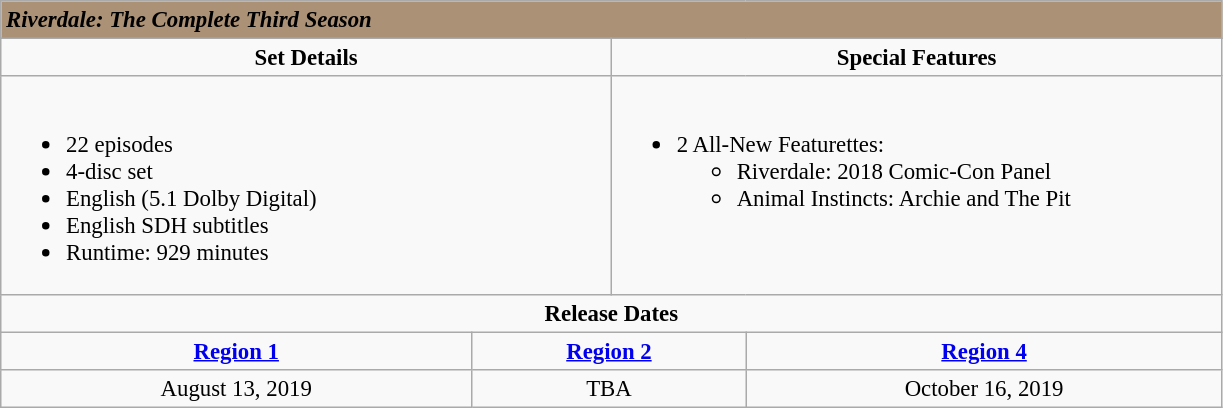<table class="wikitable" style="font-size: 95%;">
<tr style="background: #AB9176;">
<td colspan="6"><span><strong><em>Riverdale: The Complete Third Season</em></strong></span></td>
</tr>
<tr style="vertical-align:top; text-align:center;">
<td style="width:400px;" colspan="3"><strong>Set Details</strong></td>
<td style="width:400px; " colspan="3"><strong>Special Features</strong></td>
</tr>
<tr valign="top">
<td colspan="3"  style="text-align:left; width:400px;"><br><ul><li>22 episodes</li><li>4-disc set</li><li>English (5.1 Dolby Digital)</li><li>English SDH subtitles</li><li>Runtime: 929 minutes</li></ul></td>
<td colspan="3"  style="text-align:left; width:400px;"><br><ul><li>2 All-New Featurettes:<ul><li>Riverdale: 2018 Comic-Con Panel</li><li>Animal Instincts: Archie and The Pit</li></ul></li></ul></td>
</tr>
<tr>
<td colspan="6" style="text-align:center;"><strong>Release Dates</strong></td>
</tr>
<tr>
<td colspan="2" style="text-align:center;"><strong><a href='#'>Region 1</a></strong></td>
<td colspan="2" style="text-align:center;"><strong><a href='#'>Region 2</a></strong></td>
<td colspan="2" style="text-align:center;"><strong><a href='#'>Region 4</a></strong></td>
</tr>
<tr style="text-align:center;">
<td colspan="2">August 13, 2019</td>
<td colspan="2">TBA</td>
<td colspan="2">October 16, 2019</td>
</tr>
</table>
